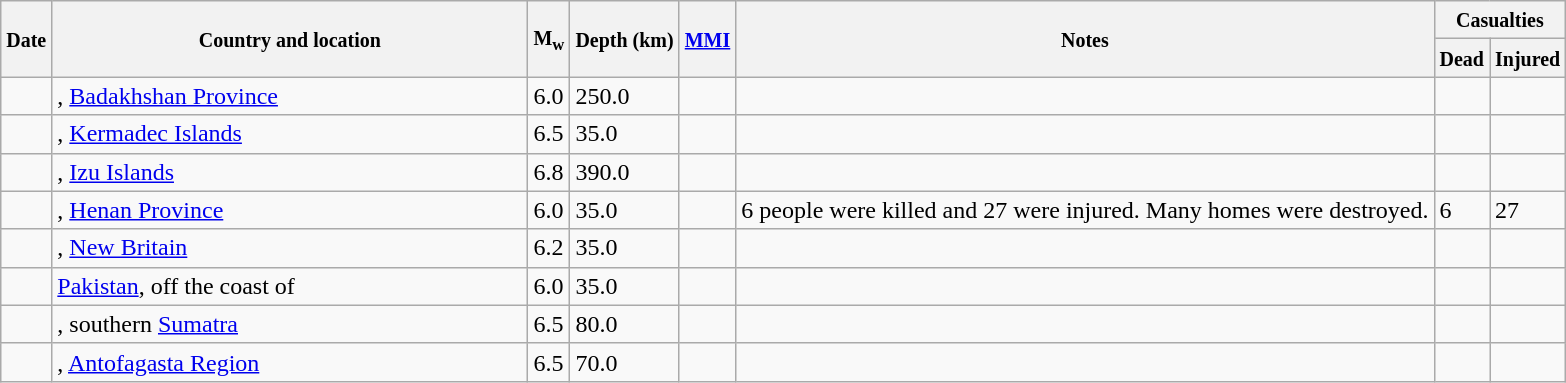<table class="wikitable sortable sort-under" style="border:1px black; margin-left:1em;">
<tr>
<th rowspan="2"><small>Date</small></th>
<th rowspan="2" style="width: 310px"><small>Country and location</small></th>
<th rowspan="2"><small>M<sub>w</sub></small></th>
<th rowspan="2"><small>Depth (km)</small></th>
<th rowspan="2"><small><a href='#'>MMI</a></small></th>
<th rowspan="2" class="unsortable"><small>Notes</small></th>
<th colspan="2"><small>Casualties</small></th>
</tr>
<tr>
<th><small>Dead</small></th>
<th><small>Injured</small></th>
</tr>
<tr>
<td></td>
<td>, <a href='#'>Badakhshan Province</a></td>
<td>6.0</td>
<td>250.0</td>
<td></td>
<td></td>
<td></td>
<td></td>
</tr>
<tr>
<td></td>
<td>, <a href='#'>Kermadec Islands</a></td>
<td>6.5</td>
<td>35.0</td>
<td></td>
<td></td>
<td></td>
<td></td>
</tr>
<tr>
<td></td>
<td>, <a href='#'>Izu Islands</a></td>
<td>6.8</td>
<td>390.0</td>
<td></td>
<td></td>
<td></td>
<td></td>
</tr>
<tr>
<td></td>
<td>, <a href='#'>Henan Province</a></td>
<td>6.0</td>
<td>35.0</td>
<td></td>
<td>6 people were killed and 27 were injured. Many homes were destroyed.</td>
<td>6</td>
<td>27</td>
</tr>
<tr>
<td></td>
<td>, <a href='#'>New Britain</a></td>
<td>6.2</td>
<td>35.0</td>
<td></td>
<td></td>
<td></td>
<td></td>
</tr>
<tr>
<td></td>
<td> <a href='#'>Pakistan</a>, off the coast of</td>
<td>6.0</td>
<td>35.0</td>
<td></td>
<td></td>
<td></td>
<td></td>
</tr>
<tr>
<td></td>
<td>, southern <a href='#'>Sumatra</a></td>
<td>6.5</td>
<td>80.0</td>
<td></td>
<td></td>
<td></td>
<td></td>
</tr>
<tr>
<td></td>
<td>, <a href='#'>Antofagasta Region</a></td>
<td>6.5</td>
<td>70.0</td>
<td></td>
<td></td>
<td></td>
<td></td>
</tr>
</table>
